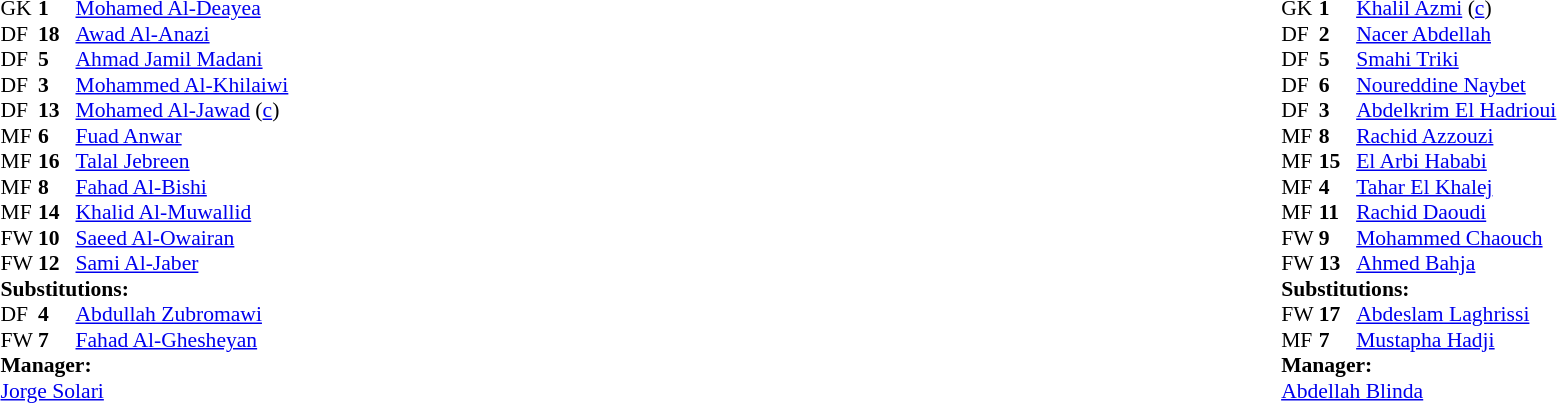<table width="100%">
<tr>
<td valign="top" width="50%"><br><table style="font-size: 90%" cellspacing="0" cellpadding="0">
<tr>
<th width="25"></th>
<th width="25"></th>
</tr>
<tr>
<td>GK</td>
<td><strong>1</strong></td>
<td><a href='#'>Mohamed Al-Deayea</a></td>
<td></td>
</tr>
<tr>
<td>DF</td>
<td><strong>18</strong></td>
<td><a href='#'>Awad Al-Anazi</a></td>
<td></td>
<td></td>
</tr>
<tr>
<td>DF</td>
<td><strong>5</strong></td>
<td><a href='#'>Ahmad Jamil Madani</a></td>
</tr>
<tr>
<td>DF</td>
<td><strong>3</strong></td>
<td><a href='#'>Mohammed Al-Khilaiwi</a></td>
</tr>
<tr>
<td>DF</td>
<td><strong>13</strong></td>
<td><a href='#'>Mohamed Al-Jawad</a> (<a href='#'>c</a>)</td>
</tr>
<tr>
<td>MF</td>
<td><strong>6</strong></td>
<td><a href='#'>Fuad Anwar</a></td>
<td></td>
</tr>
<tr>
<td>MF</td>
<td><strong>16</strong></td>
<td><a href='#'>Talal Jebreen</a></td>
<td></td>
</tr>
<tr>
<td>MF</td>
<td><strong>8</strong></td>
<td><a href='#'>Fahad Al-Bishi</a></td>
</tr>
<tr>
<td>MF</td>
<td><strong>14</strong></td>
<td><a href='#'>Khalid Al-Muwallid</a></td>
<td></td>
</tr>
<tr>
<td>FW</td>
<td><strong>10</strong></td>
<td><a href='#'>Saeed Al-Owairan</a></td>
</tr>
<tr>
<td>FW</td>
<td><strong>12</strong></td>
<td><a href='#'>Sami Al-Jaber</a></td>
<td></td>
<td></td>
</tr>
<tr>
<td colspan=3><strong>Substitutions:</strong></td>
</tr>
<tr>
<td>DF</td>
<td><strong>4</strong></td>
<td><a href='#'>Abdullah Zubromawi</a></td>
<td></td>
<td></td>
</tr>
<tr>
<td>FW</td>
<td><strong>7</strong></td>
<td><a href='#'>Fahad Al-Ghesheyan</a></td>
<td></td>
<td></td>
</tr>
<tr>
<td colspan=3><strong>Manager:</strong></td>
</tr>
<tr>
<td colspan="4"> <a href='#'>Jorge Solari</a></td>
</tr>
</table>
</td>
<td></td>
<td valign="top" width="50%"><br><table style="font-size: 90%" cellspacing="0" cellpadding="0" align=center>
<tr>
<th width="25"></th>
<th width="25"></th>
</tr>
<tr>
<td>GK</td>
<td><strong>1</strong></td>
<td><a href='#'>Khalil Azmi</a> (<a href='#'>c</a>)</td>
</tr>
<tr>
<td>DF</td>
<td><strong>2</strong></td>
<td><a href='#'>Nacer Abdellah</a></td>
<td></td>
<td></td>
</tr>
<tr>
<td>DF</td>
<td><strong>5</strong></td>
<td><a href='#'>Smahi Triki</a></td>
</tr>
<tr>
<td>DF</td>
<td><strong>6</strong></td>
<td><a href='#'>Noureddine Naybet</a></td>
<td></td>
</tr>
<tr>
<td>DF</td>
<td><strong>3</strong></td>
<td><a href='#'>Abdelkrim El Hadrioui</a></td>
<td></td>
</tr>
<tr>
<td>MF</td>
<td><strong>8</strong></td>
<td><a href='#'>Rachid Azzouzi</a></td>
</tr>
<tr>
<td>MF</td>
<td><strong>15</strong></td>
<td><a href='#'>El Arbi Hababi</a></td>
<td></td>
<td></td>
</tr>
<tr>
<td>MF</td>
<td><strong>4</strong></td>
<td><a href='#'>Tahar El Khalej</a></td>
</tr>
<tr>
<td>MF</td>
<td><strong>11</strong></td>
<td><a href='#'>Rachid Daoudi</a></td>
</tr>
<tr>
<td>FW</td>
<td><strong>9</strong></td>
<td><a href='#'>Mohammed Chaouch</a></td>
</tr>
<tr>
<td>FW</td>
<td><strong>13</strong></td>
<td><a href='#'>Ahmed Bahja</a></td>
</tr>
<tr>
<td colspan=3><strong>Substitutions:</strong></td>
</tr>
<tr>
<td>FW</td>
<td><strong>17</strong></td>
<td><a href='#'>Abdeslam Laghrissi</a></td>
<td></td>
<td></td>
</tr>
<tr>
<td>MF</td>
<td><strong>7</strong></td>
<td><a href='#'>Mustapha Hadji</a></td>
<td></td>
<td></td>
</tr>
<tr>
<td colspan=3><strong>Manager:</strong></td>
</tr>
<tr>
<td colspan="4"><a href='#'>Abdellah Blinda</a></td>
</tr>
</table>
</td>
</tr>
</table>
